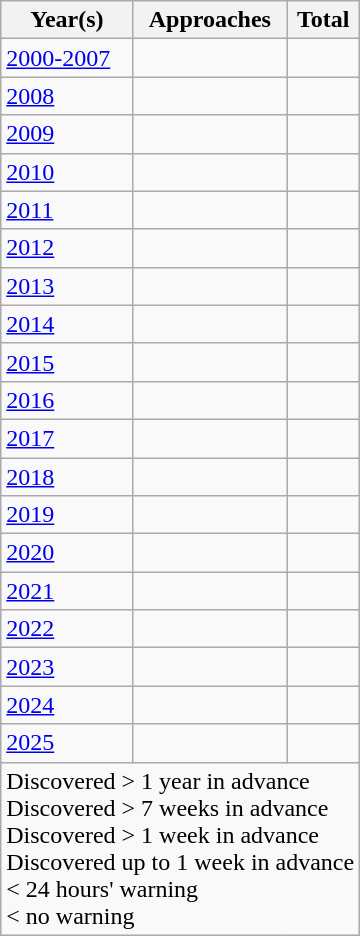<table class="wikitable">
<tr>
<th>Year(s)</th>
<th>Approaches</th>
<th>Total</th>
</tr>
<tr>
<td><a href='#'>2000-2007</a></td>
<td></td>
<td></td>
</tr>
<tr>
<td><a href='#'>2008</a></td>
<td></td>
<td></td>
</tr>
<tr>
<td><a href='#'>2009</a></td>
<td></td>
<td></td>
</tr>
<tr>
<td><a href='#'>2010</a></td>
<td></td>
<td></td>
</tr>
<tr>
<td><a href='#'>2011</a></td>
<td></td>
<td></td>
</tr>
<tr>
<td><a href='#'>2012</a></td>
<td></td>
<td></td>
</tr>
<tr>
<td><a href='#'>2013</a></td>
<td></td>
<td></td>
</tr>
<tr>
<td><a href='#'>2014</a></td>
<td></td>
<td></td>
</tr>
<tr>
<td><a href='#'>2015</a></td>
<td></td>
<td></td>
</tr>
<tr>
<td><a href='#'>2016</a></td>
<td></td>
<td></td>
</tr>
<tr>
<td><a href='#'>2017</a></td>
<td></td>
<td></td>
</tr>
<tr>
<td><a href='#'>2018</a></td>
<td></td>
<td></td>
</tr>
<tr>
<td><a href='#'>2019</a></td>
<td></td>
<td></td>
</tr>
<tr>
<td><a href='#'>2020</a></td>
<td></td>
<td></td>
</tr>
<tr>
<td><a href='#'>2021</a></td>
<td></td>
<td></td>
</tr>
<tr>
<td><a href='#'>2022</a></td>
<td></td>
<td></td>
</tr>
<tr>
<td><a href='#'>2023</a></td>
<td></td>
<td></td>
</tr>
<tr>
<td><a href='#'>2024</a></td>
<td></td>
<td></td>
</tr>
<tr>
<td><a href='#'>2025</a></td>
<td></td>
<td></td>
</tr>
<tr |colspan="3">
<td colspan="3"> Discovered > 1 year in advance<br> Discovered > 7 weeks in advance<br> Discovered > 1 week in advance<br> Discovered up to 1 week in advance<br> < 24 hours' warning<br> < no warning</td>
</tr>
</table>
